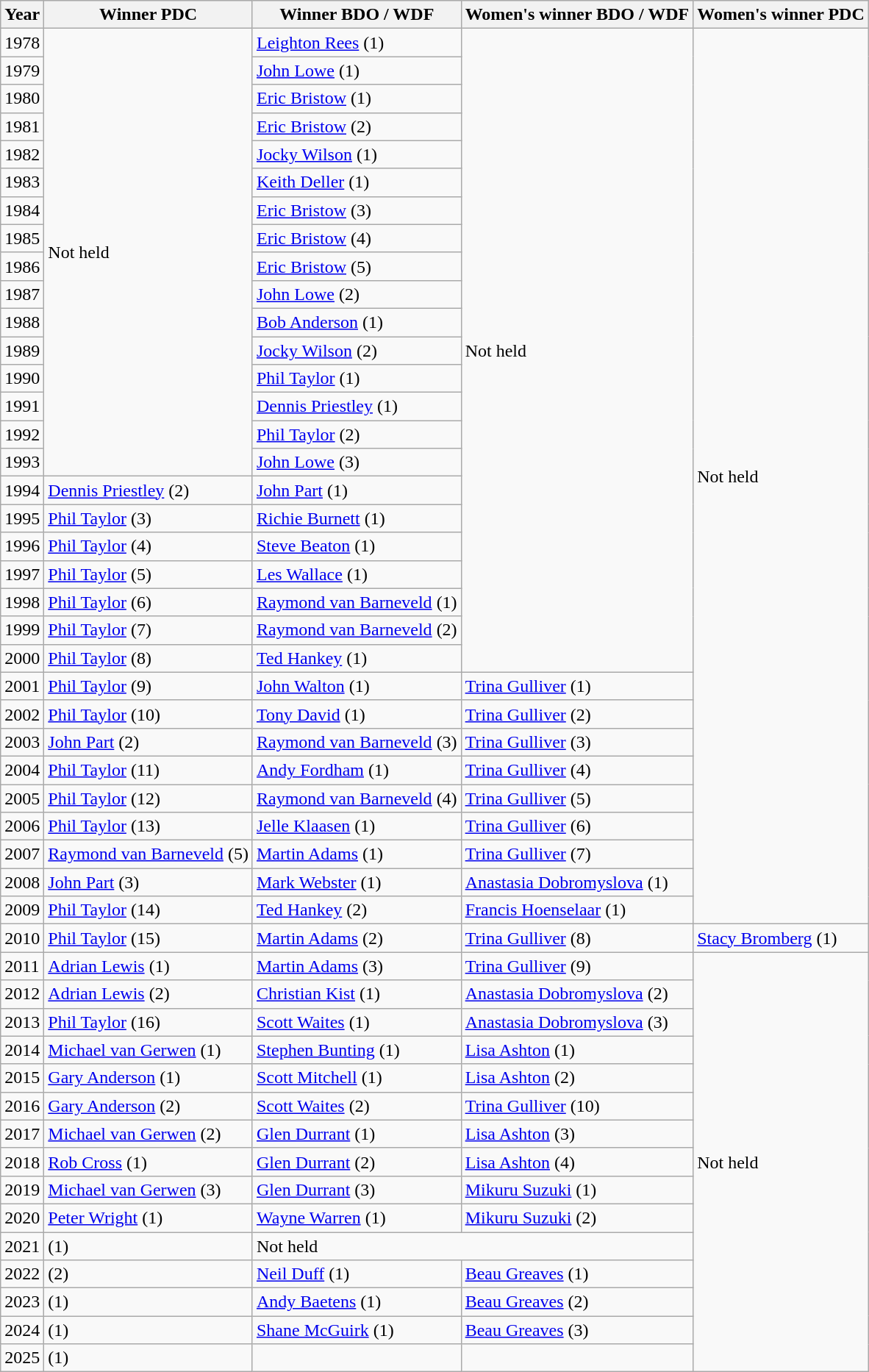<table class="wikitable">
<tr style="background:#efefef;">
<th>Year</th>
<th>Winner PDC</th>
<th>Winner BDO / WDF</th>
<th>Women's winner BDO / WDF</th>
<th>Women's winner PDC</th>
</tr>
<tr>
<td>1978</td>
<td rowspan=16>Not held</td>
<td> <a href='#'>Leighton Rees</a> (1)</td>
<td rowspan=23>Not held</td>
<td rowspan=32>Not held</td>
</tr>
<tr>
<td>1979</td>
<td> <a href='#'>John Lowe</a> (1)</td>
</tr>
<tr>
<td>1980</td>
<td> <a href='#'>Eric Bristow</a> (1)</td>
</tr>
<tr>
<td>1981</td>
<td> <a href='#'>Eric Bristow</a> (2)</td>
</tr>
<tr>
<td>1982</td>
<td> <a href='#'>Jocky Wilson</a> (1)</td>
</tr>
<tr>
<td>1983</td>
<td> <a href='#'>Keith Deller</a> (1)</td>
</tr>
<tr>
<td>1984</td>
<td> <a href='#'>Eric Bristow</a> (3)</td>
</tr>
<tr>
<td>1985</td>
<td> <a href='#'>Eric Bristow</a> (4)</td>
</tr>
<tr>
<td>1986</td>
<td> <a href='#'>Eric Bristow</a> (5)</td>
</tr>
<tr>
<td>1987</td>
<td> <a href='#'>John Lowe</a> (2)</td>
</tr>
<tr>
<td>1988</td>
<td> <a href='#'>Bob Anderson</a> (1)</td>
</tr>
<tr>
<td>1989</td>
<td> <a href='#'>Jocky Wilson</a> (2)</td>
</tr>
<tr>
<td>1990</td>
<td> <a href='#'>Phil Taylor</a> (1)</td>
</tr>
<tr>
<td>1991</td>
<td> <a href='#'>Dennis Priestley</a> (1)</td>
</tr>
<tr>
<td>1992</td>
<td> <a href='#'>Phil Taylor</a> (2)</td>
</tr>
<tr>
<td>1993</td>
<td> <a href='#'>John Lowe</a> (3)</td>
</tr>
<tr>
<td>1994</td>
<td> <a href='#'>Dennis Priestley</a> (2)</td>
<td> <a href='#'>John Part</a> (1)</td>
</tr>
<tr>
<td>1995</td>
<td> <a href='#'>Phil Taylor</a> (3)</td>
<td> <a href='#'>Richie Burnett</a> (1)</td>
</tr>
<tr>
<td>1996</td>
<td> <a href='#'>Phil Taylor</a> (4)</td>
<td> <a href='#'>Steve Beaton</a> (1)</td>
</tr>
<tr>
<td>1997</td>
<td> <a href='#'>Phil Taylor</a> (5)</td>
<td> <a href='#'>Les Wallace</a> (1)</td>
</tr>
<tr>
<td>1998</td>
<td> <a href='#'>Phil Taylor</a> (6)</td>
<td> <a href='#'>Raymond van Barneveld</a> (1)</td>
</tr>
<tr>
<td>1999</td>
<td> <a href='#'>Phil Taylor</a> (7)</td>
<td> <a href='#'>Raymond van Barneveld</a> (2)</td>
</tr>
<tr>
<td>2000</td>
<td> <a href='#'>Phil Taylor</a> (8)</td>
<td> <a href='#'>Ted Hankey</a> (1)</td>
</tr>
<tr>
<td>2001</td>
<td> <a href='#'>Phil Taylor</a> (9)</td>
<td> <a href='#'>John Walton</a> (1)</td>
<td> <a href='#'>Trina Gulliver</a> (1)</td>
</tr>
<tr>
<td>2002</td>
<td> <a href='#'>Phil Taylor</a> (10)</td>
<td> <a href='#'>Tony David</a> (1)</td>
<td> <a href='#'>Trina Gulliver</a> (2)</td>
</tr>
<tr>
<td>2003</td>
<td> <a href='#'>John Part</a> (2)</td>
<td> <a href='#'>Raymond van Barneveld</a> (3)</td>
<td> <a href='#'>Trina Gulliver</a> (3)</td>
</tr>
<tr>
<td>2004</td>
<td> <a href='#'>Phil Taylor</a> (11)</td>
<td> <a href='#'>Andy Fordham</a> (1)</td>
<td> <a href='#'>Trina Gulliver</a> (4)</td>
</tr>
<tr>
<td>2005</td>
<td> <a href='#'>Phil Taylor</a> (12)</td>
<td> <a href='#'>Raymond van Barneveld</a> (4)</td>
<td> <a href='#'>Trina Gulliver</a> (5)</td>
</tr>
<tr>
<td>2006</td>
<td> <a href='#'>Phil Taylor</a> (13)</td>
<td> <a href='#'>Jelle Klaasen</a> (1)</td>
<td> <a href='#'>Trina Gulliver</a> (6)</td>
</tr>
<tr>
<td>2007</td>
<td> <a href='#'>Raymond van Barneveld</a> (5)</td>
<td> <a href='#'>Martin Adams</a> (1)</td>
<td> <a href='#'>Trina Gulliver</a> (7)</td>
</tr>
<tr>
<td>2008</td>
<td> <a href='#'>John Part</a> (3)</td>
<td> <a href='#'>Mark Webster</a> (1)</td>
<td> <a href='#'>Anastasia Dobromyslova</a> (1)</td>
</tr>
<tr>
<td>2009</td>
<td> <a href='#'>Phil Taylor</a> (14)</td>
<td> <a href='#'>Ted Hankey</a> (2)</td>
<td> <a href='#'>Francis Hoenselaar</a> (1)</td>
</tr>
<tr>
<td>2010</td>
<td> <a href='#'>Phil Taylor</a> (15)</td>
<td> <a href='#'>Martin Adams</a> (2)</td>
<td> <a href='#'>Trina Gulliver</a> (8)</td>
<td> <a href='#'>Stacy Bromberg</a> (1)</td>
</tr>
<tr>
<td>2011</td>
<td> <a href='#'>Adrian Lewis</a> (1)</td>
<td> <a href='#'>Martin Adams</a> (3)</td>
<td> <a href='#'>Trina Gulliver</a> (9)</td>
<td rowspan=15>Not held</td>
</tr>
<tr>
<td>2012</td>
<td> <a href='#'>Adrian Lewis</a> (2)</td>
<td> <a href='#'>Christian Kist</a> (1)</td>
<td> <a href='#'>Anastasia Dobromyslova</a> (2)</td>
</tr>
<tr>
<td>2013</td>
<td> <a href='#'>Phil Taylor</a> (16)</td>
<td> <a href='#'>Scott Waites</a> (1)</td>
<td> <a href='#'>Anastasia Dobromyslova</a> (3)</td>
</tr>
<tr>
<td>2014</td>
<td> <a href='#'>Michael van Gerwen</a> (1)</td>
<td> <a href='#'>Stephen Bunting</a> (1)</td>
<td> <a href='#'>Lisa Ashton</a> (1)</td>
</tr>
<tr>
<td>2015</td>
<td> <a href='#'>Gary Anderson</a> (1)</td>
<td> <a href='#'>Scott Mitchell</a> (1)</td>
<td> <a href='#'>Lisa Ashton</a> (2)</td>
</tr>
<tr>
<td>2016</td>
<td> <a href='#'>Gary Anderson</a> (2)</td>
<td> <a href='#'>Scott Waites</a> (2)</td>
<td> <a href='#'>Trina Gulliver</a> (10)</td>
</tr>
<tr>
<td>2017</td>
<td> <a href='#'>Michael van Gerwen</a> (2)</td>
<td> <a href='#'>Glen Durrant</a> (1)</td>
<td> <a href='#'>Lisa Ashton</a> (3)</td>
</tr>
<tr>
<td>2018</td>
<td> <a href='#'>Rob Cross</a> (1)</td>
<td> <a href='#'>Glen Durrant</a> (2)</td>
<td> <a href='#'>Lisa Ashton</a> (4)</td>
</tr>
<tr>
<td>2019</td>
<td> <a href='#'>Michael van Gerwen</a> (3)</td>
<td> <a href='#'>Glen Durrant</a> (3)</td>
<td> <a href='#'>Mikuru Suzuki</a> (1)</td>
</tr>
<tr>
<td>2020</td>
<td> <a href='#'>Peter Wright</a> (1)</td>
<td> <a href='#'>Wayne Warren</a> (1)</td>
<td> <a href='#'>Mikuru Suzuki</a> (2)</td>
</tr>
<tr>
<td>2021</td>
<td> (1)</td>
<td colspan=2>Not held</td>
</tr>
<tr>
<td>2022</td>
<td> (2)</td>
<td> <a href='#'>Neil Duff</a> (1)</td>
<td> <a href='#'>Beau Greaves</a> (1)</td>
</tr>
<tr>
<td>2023</td>
<td> (1)</td>
<td> <a href='#'>Andy Baetens</a> (1)</td>
<td> <a href='#'>Beau Greaves</a> (2)</td>
</tr>
<tr>
<td>2024</td>
<td> (1)</td>
<td> <a href='#'>Shane McGuirk</a> (1)</td>
<td> <a href='#'>Beau Greaves</a> (3)</td>
</tr>
<tr>
<td>2025</td>
<td> (1)</td>
<td></td>
<td></td>
</tr>
</table>
